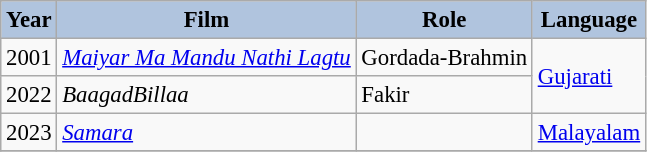<table class="wikitable" style="font-size:95%;">
<tr>
<th style="background:#B0C4DE;">Year</th>
<th style="background:#B0C4DE;">Film</th>
<th style="background:#B0C4DE;">Role</th>
<th style="background:#B0C4DE;">Language</th>
</tr>
<tr>
<td>2001</td>
<td><em><a href='#'>Maiyar Ma Mandu Nathi Lagtu</a></em></td>
<td>Gordada-Brahmin</td>
<td rowspan="2"><a href='#'>Gujarati</a></td>
</tr>
<tr>
<td>2022</td>
<td><em>BaagadBillaa</em></td>
<td>Fakir</td>
</tr>
<tr>
<td>2023</td>
<td><em><a href='#'>Samara</a></em></td>
<td></td>
<td><a href='#'>Malayalam</a></td>
</tr>
<tr>
</tr>
</table>
